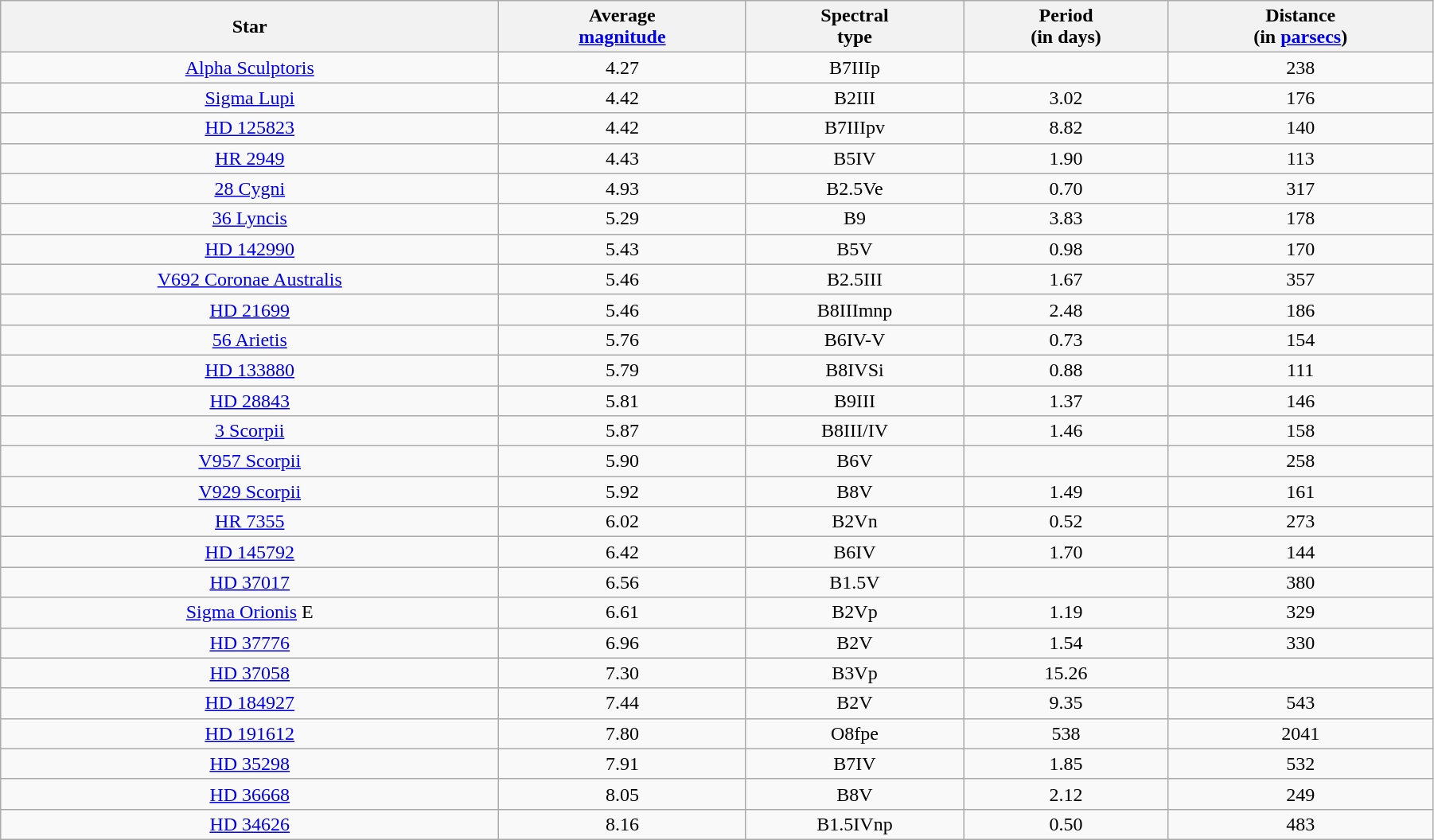<table border="1" class="wikitable sortable" style="width:95%; text-align:center;">
<tr ---->
<th>Star<br></th>
<th>Average<br><a href='#'>magnitude</a><br></th>
<th>Spectral<br>type<br></th>
<th>Period<br>(in days)<br></th>
<th>Distance<br>(in <a href='#'>parsecs</a>)</th>
</tr>
<tr ---->
<td><a href='#'>Alpha Sculptoris</a></td>
<td>4.27</td>
<td>B7IIIp</td>
<td></td>
<td>238</td>
</tr>
<tr ---->
<td><a href='#'>Sigma Lupi</a></td>
<td>4.42</td>
<td>B2III</td>
<td>3.02</td>
<td>176</td>
</tr>
<tr ---->
<td><a href='#'>HD 125823</a></td>
<td>4.42</td>
<td>B7IIIpv</td>
<td>8.82</td>
<td>140</td>
</tr>
<tr ---->
<td><a href='#'>HR 2949</a></td>
<td>4.43</td>
<td>B5IV</td>
<td>1.90</td>
<td>113</td>
</tr>
<tr ---->
<td><a href='#'>28 Cygni</a></td>
<td>4.93</td>
<td>B2.5Ve</td>
<td>0.70</td>
<td>317</td>
</tr>
<tr ---->
<td><a href='#'>36 Lyncis</a></td>
<td>5.29</td>
<td>B9</td>
<td>3.83</td>
<td>178</td>
</tr>
<tr ---->
<td><a href='#'>HD 142990</a></td>
<td>5.43</td>
<td>B5V</td>
<td>0.98</td>
<td>170</td>
</tr>
<tr ---->
<td><a href='#'>V692 Coronae Australis</a></td>
<td>5.46</td>
<td>B2.5III</td>
<td>1.67</td>
<td>357</td>
</tr>
<tr ---->
<td><a href='#'>HD 21699</a></td>
<td>5.46</td>
<td>B8IIImnp</td>
<td>2.48</td>
<td>186</td>
</tr>
<tr ---->
<td><a href='#'>56 Arietis</a></td>
<td>5.76</td>
<td>B6IV-V</td>
<td>0.73</td>
<td>154</td>
</tr>
<tr ---->
<td><a href='#'>HD 133880</a></td>
<td>5.79</td>
<td>B8IVSi</td>
<td>0.88</td>
<td>111</td>
</tr>
<tr ---->
<td><a href='#'>HD 28843</a></td>
<td>5.81</td>
<td>B9III</td>
<td>1.37</td>
<td>146</td>
</tr>
<tr ---->
<td><a href='#'>3 Scorpii</a></td>
<td>5.87</td>
<td>B8III/IV</td>
<td>1.46</td>
<td>158</td>
</tr>
<tr ---->
<td><a href='#'>V957 Scorpii</a></td>
<td>5.90</td>
<td>B6V</td>
<td></td>
<td>258</td>
</tr>
<tr ---->
<td><a href='#'>V929 Scorpii</a></td>
<td>5.92</td>
<td>B8V</td>
<td>1.49</td>
<td>161</td>
</tr>
<tr ---->
<td><a href='#'>HR 7355</a></td>
<td>6.02</td>
<td>B2Vn</td>
<td>0.52</td>
<td>273</td>
</tr>
<tr ---->
<td><a href='#'>HD 145792</a></td>
<td>6.42</td>
<td>B6IV</td>
<td>1.70</td>
<td>144</td>
</tr>
<tr ---->
<td><a href='#'>HD 37017</a></td>
<td>6.56</td>
<td>B1.5V</td>
<td></td>
<td>380</td>
</tr>
<tr ---->
<td><a href='#'>Sigma Orionis</a> E</td>
<td>6.61</td>
<td>B2Vp</td>
<td>1.19</td>
<td>329</td>
</tr>
<tr ---->
<td><a href='#'>HD 37776</a></td>
<td>6.96</td>
<td>B2V</td>
<td>1.54</td>
<td>330</td>
</tr>
<tr ---->
<td><a href='#'>HD 37058</a></td>
<td>7.30</td>
<td>B3Vp</td>
<td>15.26</td>
<td></td>
</tr>
<tr ---->
<td><a href='#'>HD 184927</a></td>
<td>7.44</td>
<td>B2V</td>
<td>9.35</td>
<td>543</td>
</tr>
<tr ---->
<td><a href='#'>HD 191612</a></td>
<td>7.80</td>
<td>O8fpe</td>
<td>538</td>
<td>2041</td>
</tr>
<tr ---->
<td><a href='#'>HD 35298</a></td>
<td>7.91</td>
<td>B7IV</td>
<td>1.85</td>
<td>532</td>
</tr>
<tr ---->
<td><a href='#'>HD 36668</a></td>
<td>8.05</td>
<td>B8V</td>
<td>2.12</td>
<td>249</td>
</tr>
<tr ---->
<td><a href='#'>HD 34626</a></td>
<td>8.16</td>
<td>B1.5IVnp</td>
<td>0.50</td>
<td>483</td>
</tr>
</table>
